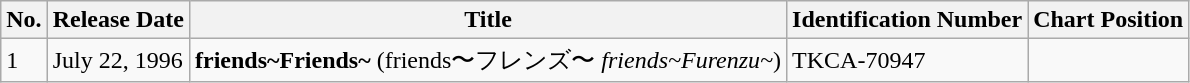<table class="wikitable">
<tr>
<th>No.</th>
<th>Release Date</th>
<th>Title</th>
<th>Identification Number</th>
<th>Chart Position</th>
</tr>
<tr>
<td>1</td>
<td>July 22, 1996</td>
<td><strong>friends~Friends~</strong> (friends〜フレンズ〜 <em>friends~Furenzu~</em>)</td>
<td>TKCA-70947</td>
<td></td>
</tr>
</table>
